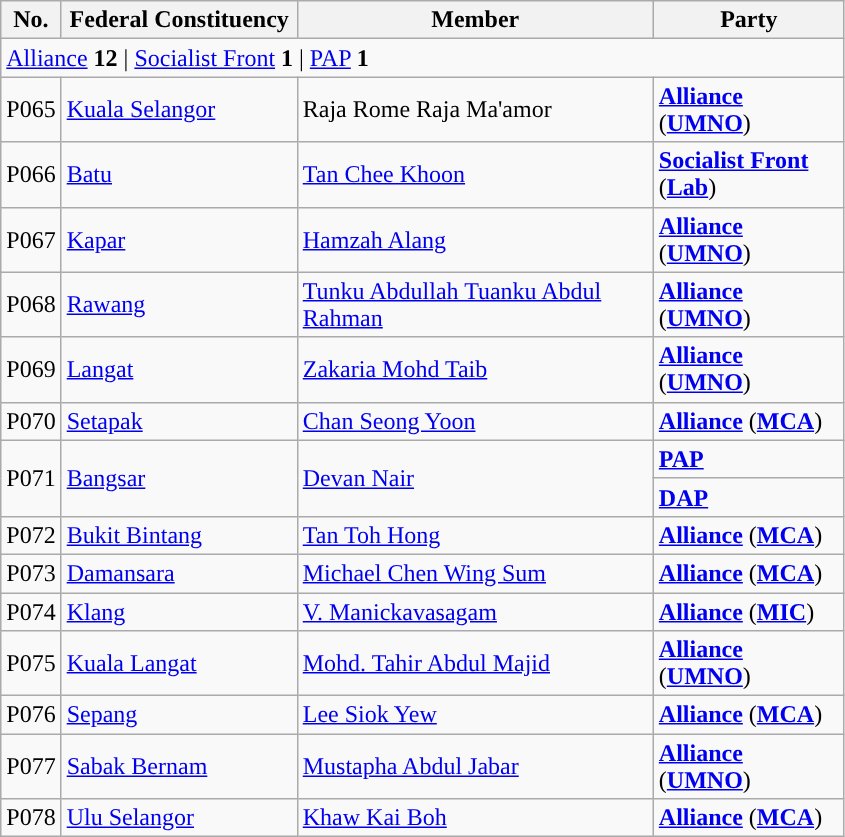<table class="wikitable sortable">
<tr>
<th style="width:30px;">No.</th>
<th style="width:150px;">Federal Constituency</th>
<th style="width:230px;">Member</th>
<th style="width:120px;">Party</th>
</tr>
<tr>
<td colspan="4"><a href='#'>Alliance</a> <strong>12</strong> | <a href='#'>Socialist Front</a> <strong>1</strong> | <a href='#'>PAP</a> <strong>1</strong></td>
</tr>
<tr>
<td>P065</td>
<td><a href='#'>Kuala Selangor</a></td>
<td>Raja Rome Raja Ma'amor</td>
<td><strong><a href='#'>Alliance</a></strong> (<strong><a href='#'>UMNO</a></strong>)</td>
</tr>
<tr>
<td>P066</td>
<td><a href='#'>Batu</a></td>
<td><a href='#'>Tan Chee Khoon</a></td>
<td><strong><a href='#'>Socialist Front</a></strong> (<strong><a href='#'>Lab</a></strong>)</td>
</tr>
<tr>
<td>P067</td>
<td><a href='#'>Kapar</a></td>
<td><a href='#'>Hamzah Alang</a></td>
<td><strong><a href='#'>Alliance</a></strong> (<strong><a href='#'>UMNO</a></strong>)</td>
</tr>
<tr>
<td>P068</td>
<td><a href='#'>Rawang</a></td>
<td><a href='#'>Tunku Abdullah Tuanku Abdul Rahman</a></td>
<td><strong><a href='#'>Alliance</a></strong> (<strong><a href='#'>UMNO</a></strong>)</td>
</tr>
<tr>
<td>P069</td>
<td><a href='#'>Langat</a></td>
<td><a href='#'>Zakaria Mohd Taib</a></td>
<td><strong><a href='#'>Alliance</a></strong> (<strong><a href='#'>UMNO</a></strong>)</td>
</tr>
<tr>
<td>P070</td>
<td><a href='#'>Setapak</a></td>
<td><a href='#'>Chan Seong Yoon</a></td>
<td><strong><a href='#'>Alliance</a></strong> (<strong><a href='#'>MCA</a></strong>)</td>
</tr>
<tr>
<td rowspan=2>P071</td>
<td rowspan=2><a href='#'>Bangsar</a></td>
<td rowspan=2><a href='#'>Devan Nair</a></td>
<td><strong><a href='#'>PAP</a></strong></td>
</tr>
<tr>
<td><strong><a href='#'>DAP</a></strong></td>
</tr>
<tr>
<td>P072</td>
<td><a href='#'>Bukit Bintang</a></td>
<td><a href='#'>Tan Toh Hong</a></td>
<td><strong><a href='#'>Alliance</a></strong> (<strong><a href='#'>MCA</a></strong>)</td>
</tr>
<tr>
<td>P073</td>
<td><a href='#'>Damansara</a></td>
<td><a href='#'>Michael Chen Wing Sum</a></td>
<td><strong><a href='#'>Alliance</a></strong> (<strong><a href='#'>MCA</a></strong>)</td>
</tr>
<tr>
<td>P074</td>
<td><a href='#'>Klang</a></td>
<td><a href='#'>V. Manickavasagam</a></td>
<td><strong><a href='#'>Alliance</a></strong> (<strong><a href='#'>MIC</a></strong>)</td>
</tr>
<tr>
<td>P075</td>
<td><a href='#'>Kuala Langat</a></td>
<td><a href='#'>Mohd. Tahir Abdul Majid</a></td>
<td><strong><a href='#'>Alliance</a></strong> (<strong><a href='#'>UMNO</a></strong>)</td>
</tr>
<tr>
<td>P076</td>
<td><a href='#'>Sepang</a></td>
<td><a href='#'>Lee Siok Yew</a></td>
<td><strong><a href='#'>Alliance</a></strong> (<strong><a href='#'>MCA</a></strong>)</td>
</tr>
<tr>
<td>P077</td>
<td><a href='#'>Sabak Bernam</a></td>
<td><a href='#'>Mustapha Abdul Jabar</a></td>
<td><strong><a href='#'>Alliance</a></strong> (<strong><a href='#'>UMNO</a></strong>)</td>
</tr>
<tr>
<td>P078</td>
<td><a href='#'>Ulu Selangor</a></td>
<td><a href='#'>Khaw Kai Boh</a></td>
<td><strong><a href='#'>Alliance</a></strong> (<strong><a href='#'>MCA</a></strong>)</td>
</tr>
</table>
